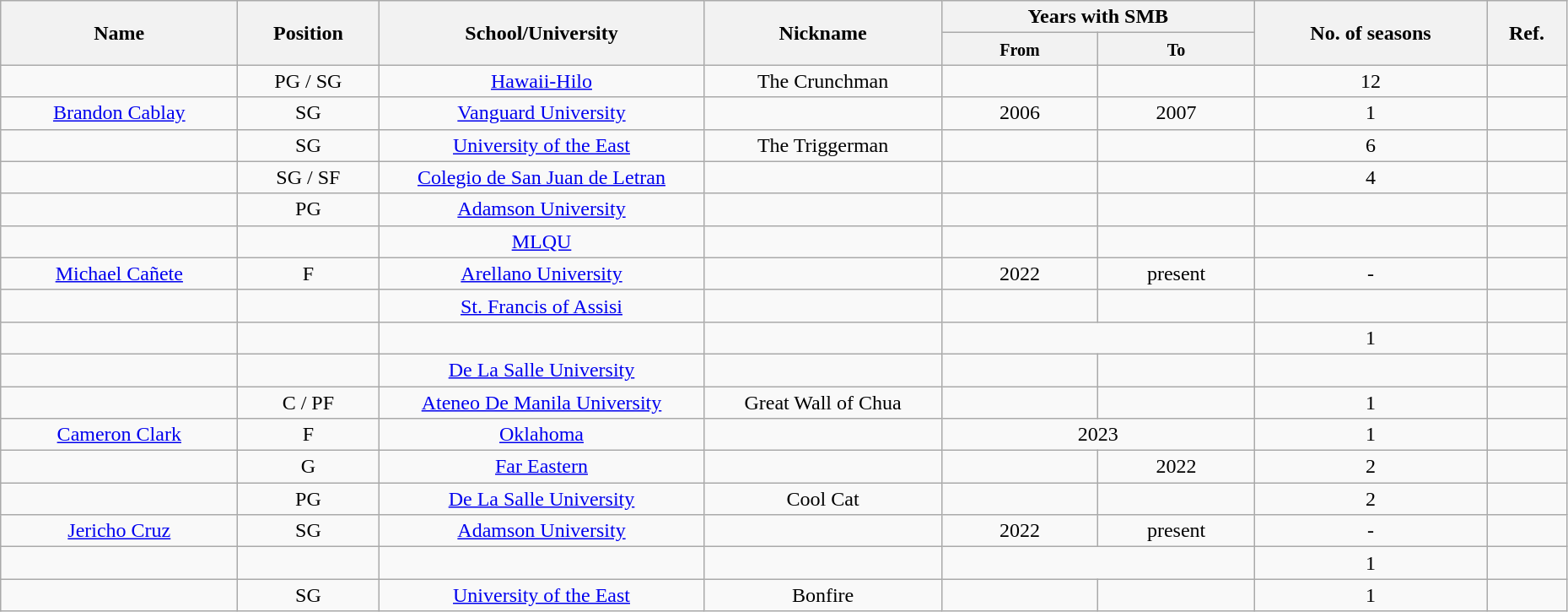<table class="wikitable sortable" style="text-align:center" width="98%">
<tr>
<th style="width:180px;" rowspan="2">Name</th>
<th rowspan="2">Position</th>
<th style="width:250px;" rowspan="2">School/University</th>
<th style="width:180px;" rowspan="2">Nickname</th>
<th style="width:180px; text-align:center;" colspan="2">Years with SMB</th>
<th rowspan="2">No. of seasons</th>
<th rowspan="2"; class=unsortable>Ref.</th>
</tr>
<tr>
<th style="width:10%; text-align:center;"><small>From</small></th>
<th style="width:10%; text-align:center;"><small>To</small></th>
</tr>
<tr>
<td></td>
<td>PG / SG</td>
<td><a href='#'>Hawaii-Hilo</a></td>
<td>The Crunchman</td>
<td><br></td>
<td><br></td>
<td>12</td>
<td></td>
</tr>
<tr>
<td><a href='#'>Brandon Cablay</a></td>
<td>SG</td>
<td><a href='#'>Vanguard University</a></td>
<td></td>
<td>2006</td>
<td>2007</td>
<td>1</td>
<td></td>
</tr>
<tr>
<td></td>
<td>SG</td>
<td><a href='#'>University of the East</a></td>
<td>The Triggerman</td>
<td></td>
<td></td>
<td>6</td>
<td></td>
</tr>
<tr>
<td></td>
<td>SG / SF</td>
<td><a href='#'>Colegio de San Juan de Letran</a></td>
<td></td>
<td></td>
<td></td>
<td>4</td>
<td></td>
</tr>
<tr>
<td></td>
<td>PG</td>
<td><a href='#'>Adamson University</a></td>
<td></td>
<td></td>
<td></td>
<td></td>
<td></td>
</tr>
<tr>
<td></td>
<td></td>
<td><a href='#'>MLQU</a></td>
<td></td>
<td></td>
<td></td>
<td></td>
<td></td>
</tr>
<tr>
<td><a href='#'>Michael Cañete</a></td>
<td>F</td>
<td><a href='#'>Arellano University</a></td>
<td></td>
<td>2022</td>
<td>present</td>
<td>-</td>
<td></td>
</tr>
<tr>
<td></td>
<td></td>
<td><a href='#'>St. Francis of Assisi</a></td>
<td></td>
<td></td>
<td></td>
<td></td>
<td></td>
</tr>
<tr>
<td></td>
<td></td>
<td></td>
<td></td>
<td colspan="2"></td>
<td>1</td>
<td></td>
</tr>
<tr>
<td></td>
<td></td>
<td><a href='#'>De La Salle University</a></td>
<td></td>
<td></td>
<td></td>
<td></td>
<td></td>
</tr>
<tr>
<td></td>
<td>C / PF</td>
<td><a href='#'>Ateneo De Manila University</a></td>
<td>Great Wall of Chua</td>
<td></td>
<td></td>
<td>1</td>
<td></td>
</tr>
<tr>
<td><a href='#'>Cameron Clark</a></td>
<td>F</td>
<td><a href='#'>Oklahoma</a></td>
<td></td>
<td colspan="2">2023</td>
<td>1</td>
<td></td>
</tr>
<tr>
<td></td>
<td>G</td>
<td><a href='#'>Far Eastern</a></td>
<td></td>
<td></td>
<td>2022</td>
<td>2</td>
<td></td>
</tr>
<tr>
<td></td>
<td>PG</td>
<td><a href='#'>De La Salle University</a></td>
<td>Cool Cat</td>
<td></td>
<td></td>
<td>2</td>
<td></td>
</tr>
<tr>
<td><a href='#'>Jericho Cruz</a></td>
<td>SG</td>
<td><a href='#'>Adamson University</a></td>
<td></td>
<td>2022</td>
<td>present</td>
<td>-</td>
<td></td>
</tr>
<tr>
<td></td>
<td></td>
<td></td>
<td></td>
<td colspan="2"></td>
<td>1</td>
<td></td>
</tr>
<tr>
<td></td>
<td>SG</td>
<td><a href='#'>University of the East</a></td>
<td>Bonfire</td>
<td></td>
<td></td>
<td>1</td>
<td></td>
</tr>
</table>
